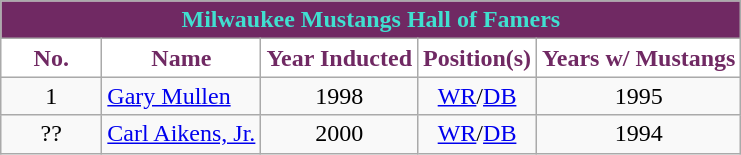<table class="wikitable sortable">
<tr>
<td colspan="5" style= "background: #702963; color: #40E0D0" align="center"><strong>Milwaukee Mustangs Hall of Famers</strong></td>
</tr>
<tr>
<th width=60px style="background: white; color: #702963">No.</th>
<th style="background: white; color: #702963">Name</th>
<th style="background: white; color: #702963">Year Inducted</th>
<th style="background: white; color: #702963">Position(s)</th>
<th style="background: white; color: #702963">Years w/ Mustangs</th>
</tr>
<tr>
<td style="text-align:center;">1</td>
<td><a href='#'>Gary Mullen</a></td>
<td style="text-align:center;">1998</td>
<td style="text-align:center;"><a href='#'>WR</a>/<a href='#'>DB</a></td>
<td style="text-align:center;">1995</td>
</tr>
<tr>
<td style="text-align:center;">??</td>
<td><a href='#'>Carl Aikens, Jr.</a></td>
<td style="text-align:center;">2000</td>
<td style="text-align:center;"><a href='#'>WR</a>/<a href='#'>DB</a></td>
<td style="text-align:center;">1994</td>
</tr>
</table>
